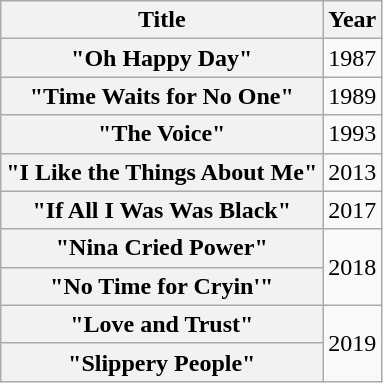<table class="wikitable plainrowheaders" style="text-align:center;">
<tr>
<th>Title</th>
<th>Year</th>
</tr>
<tr>
<th scope = "row">"Oh Happy Day" </th>
<td>1987</td>
</tr>
<tr>
<th scope = "row">"Time Waits for No One"</th>
<td>1989</td>
</tr>
<tr>
<th scope = "row">"The Voice"</th>
<td>1993</td>
</tr>
<tr>
<th scope = "row">"I Like the Things About Me"</th>
<td>2013</td>
</tr>
<tr>
<th scope = "row">"If All I Was Was Black"</th>
<td>2017</td>
</tr>
<tr>
<th scope = "row">"Nina Cried Power" </th>
<td rowspan = "2">2018</td>
</tr>
<tr>
<th scope = "row">"No Time for Cryin'" </th>
</tr>
<tr>
<th scope = "row">"Love and Trust" </th>
<td rowspan = "2">2019</td>
</tr>
<tr>
<th scope = "row">"Slippery People" </th>
</tr>
</table>
